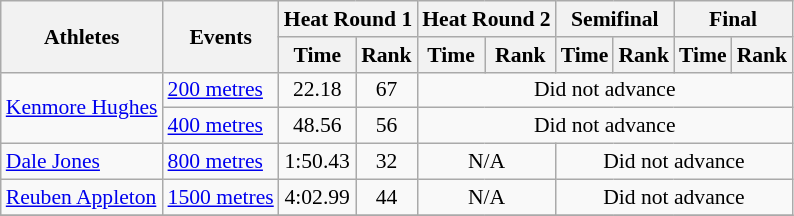<table class=wikitable style=font-size:90%>
<tr>
<th rowspan=2>Athletes</th>
<th rowspan=2>Events</th>
<th colspan=2>Heat Round 1</th>
<th colspan=2>Heat Round 2</th>
<th colspan=2>Semifinal</th>
<th colspan=2>Final</th>
</tr>
<tr>
<th>Time</th>
<th>Rank</th>
<th>Time</th>
<th>Rank</th>
<th>Time</th>
<th>Rank</th>
<th>Time</th>
<th>Rank</th>
</tr>
<tr>
<td rowspan=2><a href='#'>Kenmore Hughes</a></td>
<td><a href='#'>200 metres</a></td>
<td align=center>22.18</td>
<td align=center>67</td>
<td colspan=6 align=center>Did not advance</td>
</tr>
<tr>
<td><a href='#'>400 metres</a></td>
<td align=center>48.56</td>
<td align=center>56</td>
<td colspan=6 align=center>Did not advance</td>
</tr>
<tr>
<td><a href='#'>Dale Jones</a></td>
<td><a href='#'>800 metres</a></td>
<td align=center>1:50.43</td>
<td align=center>32</td>
<td colspan=2 align=center>N/A</td>
<td colspan=4 align=center>Did not advance</td>
</tr>
<tr>
<td><a href='#'>Reuben Appleton</a></td>
<td><a href='#'>1500 metres</a></td>
<td align=center>4:02.99</td>
<td align=center>44</td>
<td colspan=2 align=center>N/A</td>
<td colspan=4 align=center>Did not advance</td>
</tr>
<tr>
</tr>
</table>
